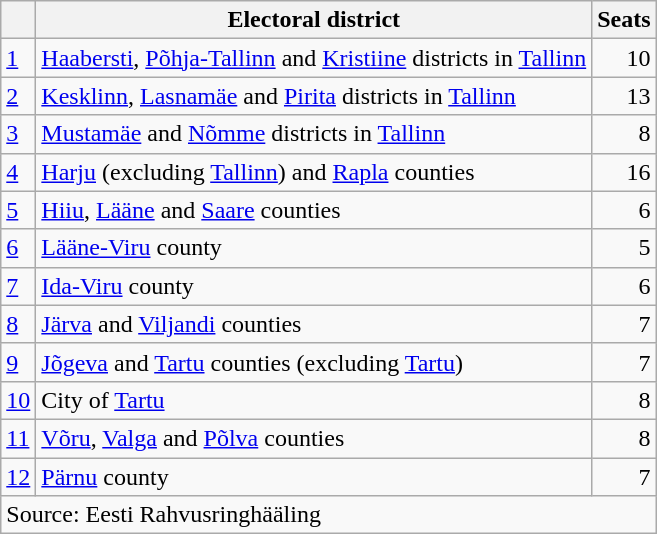<table class="wikitable">
<tr>
<th></th>
<th>Electoral district</th>
<th>Seats</th>
</tr>
<tr>
<td><a href='#'>1</a></td>
<td><a href='#'>Haabersti</a>, <a href='#'>Põhja-Tallinn</a> and <a href='#'>Kristiine</a> districts in <a href='#'>Tallinn</a></td>
<td align=right>10</td>
</tr>
<tr>
<td><a href='#'>2</a></td>
<td><a href='#'>Kesklinn</a>, <a href='#'>Lasnamäe</a> and <a href='#'>Pirita</a> districts in <a href='#'>Tallinn</a></td>
<td align=right>13</td>
</tr>
<tr>
<td><a href='#'>3</a></td>
<td><a href='#'>Mustamäe</a> and <a href='#'>Nõmme</a> districts in <a href='#'>Tallinn</a></td>
<td align=right>8</td>
</tr>
<tr>
<td><a href='#'>4</a></td>
<td><a href='#'>Harju</a> (excluding <a href='#'>Tallinn</a>) and <a href='#'>Rapla</a> counties</td>
<td align=right>16</td>
</tr>
<tr>
<td><a href='#'>5</a></td>
<td><a href='#'>Hiiu</a>, <a href='#'>Lääne</a> and <a href='#'>Saare</a> counties</td>
<td align=right>6</td>
</tr>
<tr>
<td><a href='#'>6</a></td>
<td><a href='#'>Lääne-Viru</a> county</td>
<td align=right>5</td>
</tr>
<tr>
<td><a href='#'>7</a></td>
<td><a href='#'>Ida-Viru</a> county</td>
<td align=right>6</td>
</tr>
<tr>
<td><a href='#'>8</a></td>
<td><a href='#'>Järva</a> and <a href='#'>Viljandi</a> counties</td>
<td align=right>7</td>
</tr>
<tr>
<td><a href='#'>9</a></td>
<td><a href='#'>Jõgeva</a> and <a href='#'>Tartu</a> counties (excluding <a href='#'>Tartu</a>)</td>
<td align=right>7</td>
</tr>
<tr>
<td><a href='#'>10</a></td>
<td>City of <a href='#'>Tartu</a></td>
<td align=right>8</td>
</tr>
<tr>
<td><a href='#'>11</a></td>
<td><a href='#'>Võru</a>, <a href='#'>Valga</a> and <a href='#'>Põlva</a> counties</td>
<td align=right>8</td>
</tr>
<tr>
<td><a href='#'>12</a></td>
<td><a href='#'>Pärnu</a> county</td>
<td align=right>7</td>
</tr>
<tr>
<td colspan="3">Source: Eesti Rahvusringhääling</td>
</tr>
</table>
